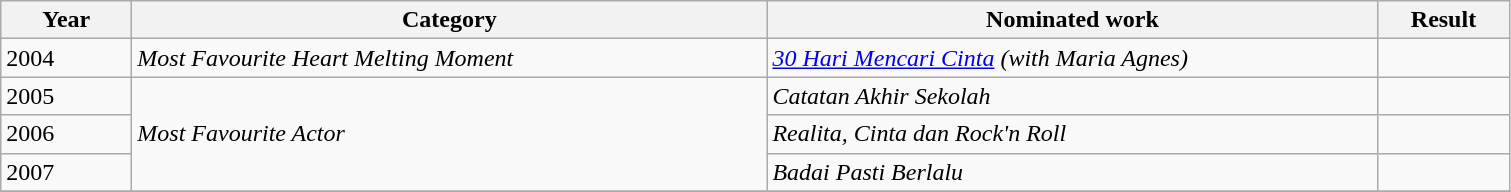<table class="wikitable">
<tr>
<th scope="col" style="width:5em;">Year</th>
<th scope="col" style="width:26em;">Category</th>
<th scope="col" style="width:25em;">Nominated work</th>
<th scope="col" style="width:5em;">Result</th>
</tr>
<tr>
<td>2004</td>
<td><em>Most Favourite Heart Melting Moment</em></td>
<td><em><a href='#'>30 Hari Mencari Cinta</a> (with Maria Agnes)</em></td>
<td></td>
</tr>
<tr>
<td>2005</td>
<td rowspan= "3"><em>Most Favourite Actor</em></td>
<td><em>Catatan Akhir Sekolah</em></td>
<td></td>
</tr>
<tr>
<td>2006</td>
<td><em>Realita, Cinta dan Rock'n Roll</em></td>
<td></td>
</tr>
<tr>
<td>2007</td>
<td><em>Badai Pasti Berlalu</em></td>
<td></td>
</tr>
<tr>
</tr>
</table>
